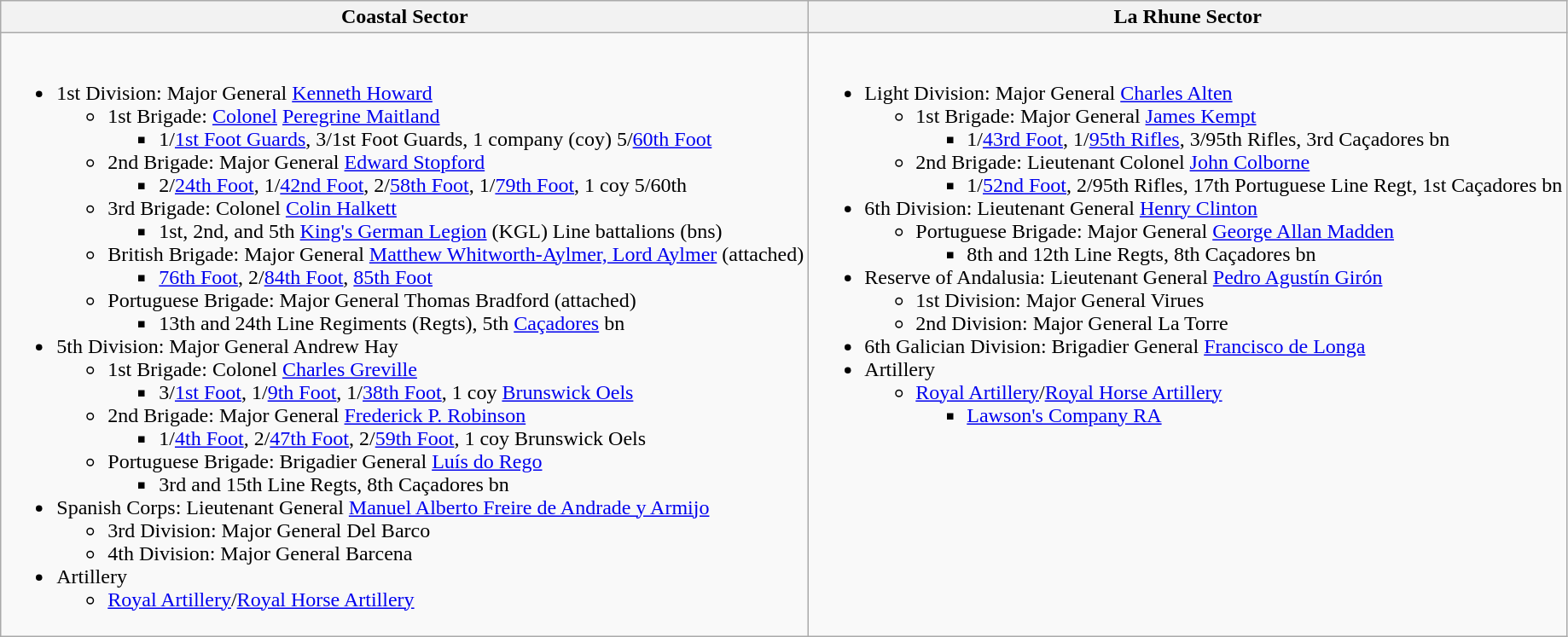<table class="wikitable">
<tr>
<th>Coastal Sector</th>
<th>La Rhune Sector</th>
</tr>
<tr>
<td valign="top"><br><ul><li>1st Division: Major General <a href='#'>Kenneth Howard</a><ul><li>1st Brigade: <a href='#'>Colonel</a> <a href='#'>Peregrine Maitland</a><ul><li>1/<a href='#'>1st Foot Guards</a>, 3/1st Foot Guards, 1 company (coy) 5/<a href='#'>60th Foot</a></li></ul></li><li>2nd Brigade: Major General <a href='#'>Edward Stopford</a><ul><li>2/<a href='#'>24th Foot</a>, 1/<a href='#'>42nd Foot</a>, 2/<a href='#'>58th Foot</a>, 1/<a href='#'>79th Foot</a>, 1 coy 5/60th</li></ul></li><li>3rd Brigade: Colonel <a href='#'>Colin Halkett</a><ul><li>1st, 2nd, and 5th <a href='#'>King's German Legion</a> (KGL) Line battalions (bns)</li></ul></li><li>British Brigade: Major General <a href='#'>Matthew Whitworth-Aylmer, Lord Aylmer</a> (attached)<ul><li><a href='#'>76th Foot</a>, 2/<a href='#'>84th Foot</a>, <a href='#'>85th Foot</a></li></ul></li><li>Portuguese Brigade: Major General Thomas Bradford (attached)<ul><li>13th and 24th Line Regiments (Regts), 5th <a href='#'>Caçadores</a> bn</li></ul></li></ul></li><li>5th Division: Major General Andrew Hay<ul><li>1st Brigade: Colonel <a href='#'>Charles Greville</a><ul><li>3/<a href='#'>1st Foot</a>, 1/<a href='#'>9th Foot</a>, 1/<a href='#'>38th Foot</a>, 1 coy <a href='#'>Brunswick Oels</a></li></ul></li><li>2nd Brigade: Major General <a href='#'>Frederick P. Robinson</a><ul><li>1/<a href='#'>4th Foot</a>, 2/<a href='#'>47th Foot</a>, 2/<a href='#'>59th Foot</a>, 1 coy Brunswick Oels</li></ul></li><li>Portuguese Brigade: Brigadier General <a href='#'>Luís do Rego</a><ul><li>3rd and 15th Line Regts, 8th Caçadores bn</li></ul></li></ul></li><li>Spanish Corps: Lieutenant General <a href='#'>Manuel Alberto Freire de Andrade y Armijo</a><ul><li>3rd Division: Major General Del Barco</li><li>4th Division: Major General Barcena</li></ul></li><li>Artillery<ul><li><a href='#'>Royal Artillery</a>/<a href='#'>Royal Horse Artillery</a></li></ul></li></ul></td>
<td valign="top"><br><ul><li>Light Division: Major General <a href='#'>Charles Alten</a><ul><li>1st Brigade: Major General <a href='#'>James Kempt</a><ul><li>1/<a href='#'>43rd Foot</a>, 1/<a href='#'>95th Rifles</a>, 3/95th Rifles, 3rd Caçadores bn</li></ul></li><li>2nd Brigade: Lieutenant Colonel <a href='#'>John Colborne</a><ul><li>1/<a href='#'>52nd Foot</a>, 2/95th Rifles, 17th Portuguese Line Regt, 1st Caçadores bn</li></ul></li></ul></li><li>6th Division: Lieutenant General <a href='#'>Henry Clinton</a><ul><li>Portuguese Brigade: Major General <a href='#'>George Allan Madden</a><ul><li>8th and 12th Line Regts, 8th Caçadores bn</li></ul></li></ul></li><li>Reserve of Andalusia: Lieutenant General <a href='#'>Pedro Agustín Girón</a><ul><li>1st Division: Major General Virues</li><li>2nd Division: Major General La Torre</li></ul></li><li>6th Galician Division: Brigadier General <a href='#'>Francisco de Longa</a></li><li>Artillery<ul><li><a href='#'>Royal Artillery</a>/<a href='#'>Royal Horse Artillery</a><ul><li><a href='#'>Lawson's Company RA</a></li></ul></li></ul></li></ul></td>
</tr>
</table>
